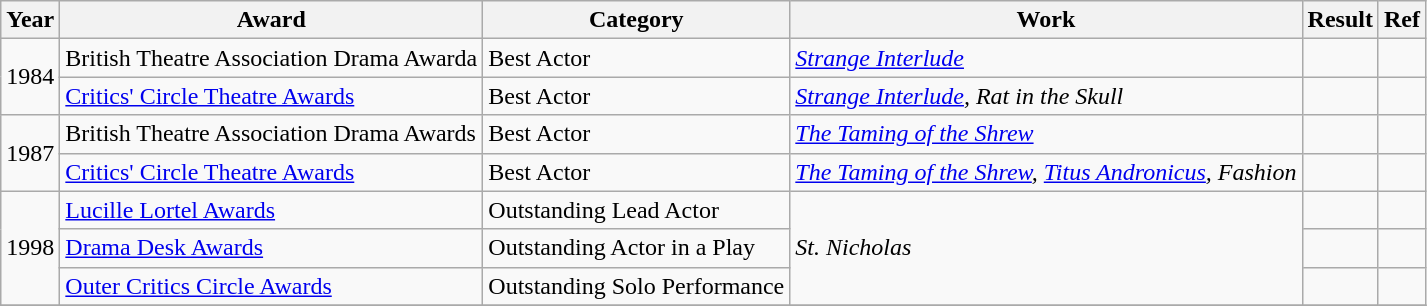<table class="wikitable">
<tr>
<th>Year</th>
<th>Award</th>
<th>Category</th>
<th>Work</th>
<th>Result</th>
<th>Ref</th>
</tr>
<tr>
<td rowspan="2">1984</td>
<td>British Theatre Association Drama Awarda</td>
<td>Best Actor</td>
<td><em><a href='#'>Strange Interlude</a></em></td>
<td></td>
<td></td>
</tr>
<tr>
<td><a href='#'>Critics' Circle Theatre Awards</a></td>
<td>Best Actor</td>
<td><em><a href='#'>Strange Interlude</a>, Rat in the Skull</em></td>
<td></td>
<td></td>
</tr>
<tr>
<td rowspan="2">1987</td>
<td>British Theatre Association Drama Awards</td>
<td>Best Actor</td>
<td><em><a href='#'>The Taming of the Shrew</a></em></td>
<td></td>
<td></td>
</tr>
<tr>
<td><a href='#'>Critics' Circle Theatre Awards</a></td>
<td>Best Actor</td>
<td><em><a href='#'>The Taming of the Shrew</a>, <a href='#'>Titus Andronicus</a>, Fashion</em></td>
<td></td>
<td></td>
</tr>
<tr>
<td rowspan="3">1998</td>
<td><a href='#'>Lucille Lortel Awards</a></td>
<td>Outstanding Lead Actor</td>
<td rowspan="3"><em>St. Nicholas</em></td>
<td></td>
<td></td>
</tr>
<tr>
<td><a href='#'>Drama Desk Awards</a></td>
<td>Outstanding Actor in a Play</td>
<td></td>
<td></td>
</tr>
<tr>
<td><a href='#'>Outer Critics Circle Awards</a></td>
<td>Outstanding Solo Performance</td>
<td></td>
<td></td>
</tr>
<tr>
</tr>
</table>
